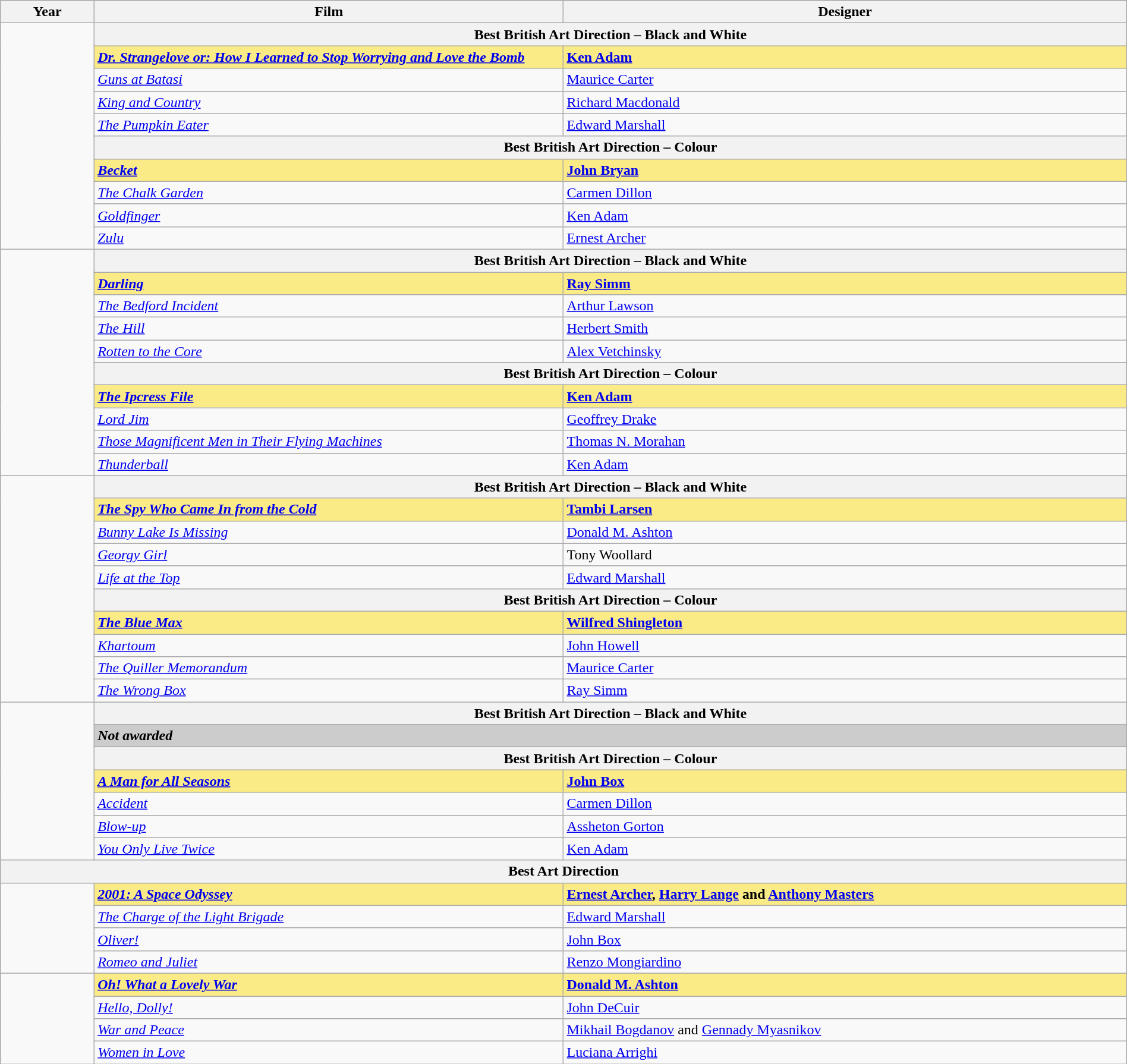<table class="wikitable" style="width:100%;" cellpadding="5">
<tr>
<th style="width:5%;">Year</th>
<th style="width:25%;">Film</th>
<th style="width:30%;">Designer</th>
</tr>
<tr>
<td rowspan="10"></td>
<th colspan="2">Best British Art Direction – Black and White</th>
</tr>
<tr>
<td style="background:#FAEB86"><strong><em><a href='#'>Dr. Strangelove or: How I Learned to Stop Worrying and Love the Bomb</a></em></strong></td>
<td style="background:#FAEB86"><strong><a href='#'>Ken Adam</a></strong></td>
</tr>
<tr>
<td><em><a href='#'>Guns at Batasi</a></em></td>
<td><a href='#'>Maurice Carter</a></td>
</tr>
<tr>
<td><em><a href='#'>King and Country</a></em></td>
<td><a href='#'>Richard Macdonald</a></td>
</tr>
<tr>
<td><em><a href='#'>The Pumpkin Eater</a></em></td>
<td><a href='#'>Edward Marshall</a></td>
</tr>
<tr>
<th colspan="2">Best British Art Direction – Colour</th>
</tr>
<tr>
<td style="background:#FAEB86"><strong><em><a href='#'>Becket</a></em></strong></td>
<td style="background:#FAEB86"><strong><a href='#'>John Bryan</a></strong></td>
</tr>
<tr>
<td><em><a href='#'>The Chalk Garden</a></em></td>
<td><a href='#'>Carmen Dillon</a></td>
</tr>
<tr>
<td><em><a href='#'>Goldfinger</a></em></td>
<td><a href='#'>Ken Adam</a></td>
</tr>
<tr>
<td><em><a href='#'>Zulu</a></em></td>
<td><a href='#'>Ernest Archer</a></td>
</tr>
<tr>
<td rowspan="10"></td>
<th colspan="2">Best British Art Direction – Black and White</th>
</tr>
<tr>
<td style="background:#FAEB86"><strong><em><a href='#'>Darling</a></em></strong></td>
<td style="background:#FAEB86"><strong><a href='#'>Ray Simm</a></strong></td>
</tr>
<tr>
<td><em><a href='#'>The Bedford Incident</a></em></td>
<td><a href='#'>Arthur Lawson</a></td>
</tr>
<tr>
<td><em><a href='#'>The Hill</a></em></td>
<td><a href='#'>Herbert Smith</a></td>
</tr>
<tr>
<td><em><a href='#'>Rotten to the Core</a></em></td>
<td><a href='#'>Alex Vetchinsky</a></td>
</tr>
<tr>
<th colspan="2">Best British Art Direction – Colour</th>
</tr>
<tr>
<td style="background:#FAEB86"><strong><em><a href='#'>The Ipcress File</a></em></strong></td>
<td style="background:#FAEB86"><strong><a href='#'>Ken Adam</a></strong></td>
</tr>
<tr>
<td><em><a href='#'>Lord Jim</a></em></td>
<td><a href='#'>Geoffrey Drake</a></td>
</tr>
<tr>
<td><em><a href='#'>Those Magnificent Men in Their Flying Machines</a></em></td>
<td><a href='#'>Thomas N. Morahan</a></td>
</tr>
<tr>
<td><em><a href='#'>Thunderball</a></em></td>
<td><a href='#'>Ken Adam</a></td>
</tr>
<tr>
<td rowspan="10"></td>
<th colspan="2">Best British Art Direction – Black and White</th>
</tr>
<tr>
<td style="background:#FAEB86"><strong><em><a href='#'>The Spy Who Came In from the Cold</a></em></strong></td>
<td style="background:#FAEB86"><strong><a href='#'>Tambi Larsen</a></strong></td>
</tr>
<tr>
<td><em><a href='#'>Bunny Lake Is Missing</a></em></td>
<td><a href='#'>Donald M. Ashton</a></td>
</tr>
<tr>
<td><em><a href='#'>Georgy Girl</a></em></td>
<td>Tony Woollard</td>
</tr>
<tr>
<td><em><a href='#'>Life at the Top</a></em></td>
<td><a href='#'>Edward Marshall</a></td>
</tr>
<tr>
<th colspan="2">Best British Art Direction – Colour</th>
</tr>
<tr>
<td style="background:#FAEB86"><strong><em><a href='#'>The Blue Max</a></em></strong></td>
<td style="background:#FAEB86"><strong><a href='#'>Wilfred Shingleton</a></strong></td>
</tr>
<tr>
<td><em><a href='#'>Khartoum</a></em></td>
<td><a href='#'>John Howell</a></td>
</tr>
<tr>
<td><em><a href='#'>The Quiller Memorandum</a></em></td>
<td><a href='#'>Maurice Carter</a></td>
</tr>
<tr>
<td><em><a href='#'>The Wrong Box</a></em></td>
<td><a href='#'>Ray Simm</a></td>
</tr>
<tr>
<td rowspan="7"></td>
<th colspan="2">Best British Art Direction – Black and White</th>
</tr>
<tr>
<td colspan="2" style="background:#ccc;"><strong><em>Not awarded</em></strong></td>
</tr>
<tr>
<th colspan="2">Best British Art Direction – Colour</th>
</tr>
<tr>
<td style="background:#FAEB86"><strong><em><a href='#'>A Man for All Seasons</a></em></strong></td>
<td style="background:#FAEB86"><strong><a href='#'>John Box</a></strong></td>
</tr>
<tr>
<td><em><a href='#'>Accident</a></em></td>
<td><a href='#'>Carmen Dillon</a></td>
</tr>
<tr>
<td><em><a href='#'>Blow-up</a></em></td>
<td><a href='#'>Assheton Gorton</a></td>
</tr>
<tr>
<td><em><a href='#'>You Only Live Twice</a></em></td>
<td><a href='#'>Ken Adam</a></td>
</tr>
<tr>
<th colspan="3">Best Art Direction</th>
</tr>
<tr>
<td rowspan="4"></td>
<td style="background:#FAEB86"><strong><em><a href='#'>2001: A Space Odyssey</a></em></strong></td>
<td style="background:#FAEB86"><strong><a href='#'>Ernest Archer</a>, <a href='#'>Harry Lange</a> and <a href='#'>Anthony Masters</a></strong></td>
</tr>
<tr>
<td><em><a href='#'>The Charge of the Light Brigade</a></em></td>
<td><a href='#'>Edward Marshall</a></td>
</tr>
<tr>
<td><em><a href='#'>Oliver!</a></em></td>
<td><a href='#'>John Box</a></td>
</tr>
<tr>
<td><em><a href='#'>Romeo and Juliet</a></em></td>
<td><a href='#'>Renzo Mongiardino</a></td>
</tr>
<tr>
<td rowspan="4"></td>
<td style="background:#FAEB86"><strong><em><a href='#'>Oh! What a Lovely War</a></em></strong></td>
<td style="background:#FAEB86"><strong><a href='#'>Donald M. Ashton</a></strong></td>
</tr>
<tr>
<td><em><a href='#'>Hello, Dolly!</a></em></td>
<td><a href='#'>John DeCuir</a></td>
</tr>
<tr>
<td><em><a href='#'>War and Peace</a></em></td>
<td><a href='#'>Mikhail Bogdanov</a> and <a href='#'>Gennady Myasnikov</a></td>
</tr>
<tr>
<td><em><a href='#'>Women in Love</a></em></td>
<td><a href='#'>Luciana Arrighi</a></td>
</tr>
</table>
